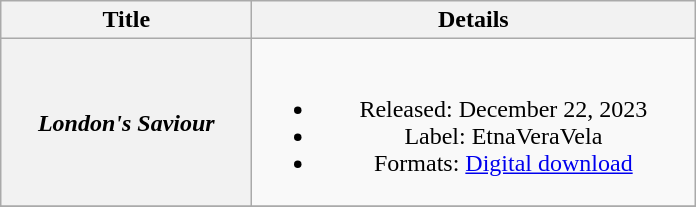<table class="wikitable plainrowheaders" style="text-align:center;">
<tr>
<th scope="col" style="width:10em;">Title</th>
<th scope="col" style="width:18em;">Details</th>
</tr>
<tr>
<th scope="row"><em>London's Saviour</em></th>
<td><br><ul><li>Released: December 22, 2023</li><li>Label: EtnaVeraVela</li><li>Formats: <a href='#'>Digital download</a></li></ul></td>
</tr>
<tr>
</tr>
</table>
